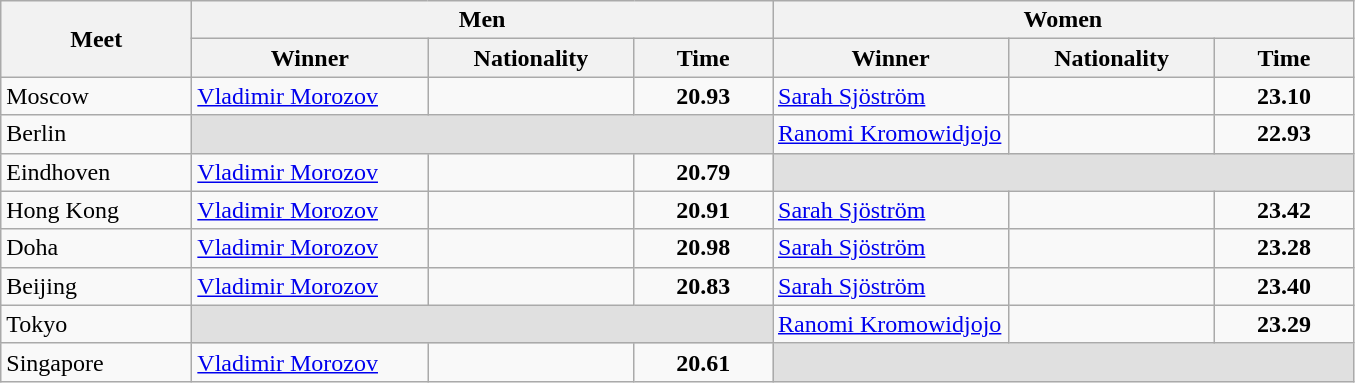<table class="wikitable">
<tr>
<th width=120 rowspan="2">Meet</th>
<th colspan="3">Men</th>
<th colspan="3">Women</th>
</tr>
<tr>
<th width=150>Winner</th>
<th width=130>Nationality</th>
<th width=85>Time</th>
<th width=150>Winner</th>
<th width=130>Nationality</th>
<th width=85>Time</th>
</tr>
<tr>
<td>Moscow</td>
<td><a href='#'>Vladimir Morozov</a></td>
<td></td>
<td align=center><strong>20.93</strong></td>
<td><a href='#'>Sarah Sjöström</a></td>
<td></td>
<td align=center><strong>23.10</strong> </td>
</tr>
<tr>
<td>Berlin</td>
<td colspan=3 bgcolor=e0e0e0></td>
<td><a href='#'>Ranomi Kromowidjojo</a></td>
<td></td>
<td align=center><strong>22.93</strong> </td>
</tr>
<tr>
<td>Eindhoven</td>
<td><a href='#'>Vladimir Morozov</a></td>
<td></td>
<td align=center><strong>20.79</strong></td>
<td colspan=3 bgcolor=e0e0e0></td>
</tr>
<tr>
<td>Hong Kong</td>
<td><a href='#'>Vladimir Morozov</a></td>
<td></td>
<td align=center><strong>20.91</strong></td>
<td><a href='#'>Sarah Sjöström</a></td>
<td></td>
<td align=center><strong>23.42</strong></td>
</tr>
<tr>
<td>Doha</td>
<td><a href='#'>Vladimir Morozov</a></td>
<td></td>
<td align=center><strong>20.98</strong></td>
<td><a href='#'>Sarah Sjöström</a></td>
<td></td>
<td align=center><strong>23.28</strong></td>
</tr>
<tr>
<td>Beijing</td>
<td><a href='#'>Vladimir Morozov</a></td>
<td></td>
<td align=center><strong>20.83</strong></td>
<td><a href='#'>Sarah Sjöström</a></td>
<td></td>
<td align=center><strong>23.40</strong></td>
</tr>
<tr>
<td>Tokyo</td>
<td colspan=3 bgcolor=e0e0e0></td>
<td><a href='#'>Ranomi Kromowidjojo</a></td>
<td></td>
<td align=center><strong>23.29</strong></td>
</tr>
<tr>
<td>Singapore</td>
<td><a href='#'>Vladimir Morozov</a></td>
<td></td>
<td align=center><strong>20.61</strong></td>
<td colspan="3" bgcolor="e0e0e0"></td>
</tr>
</table>
